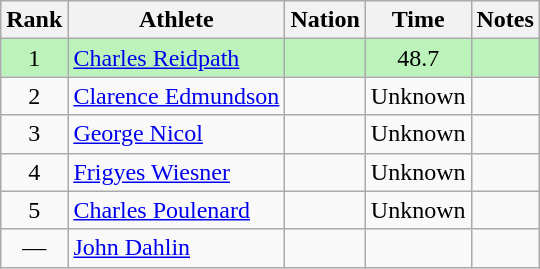<table class="wikitable sortable" style="text-align:center">
<tr>
<th>Rank</th>
<th>Athlete</th>
<th>Nation</th>
<th>Time</th>
<th>Notes</th>
</tr>
<tr bgcolor=bbf3bb>
<td>1</td>
<td align=left><a href='#'>Charles Reidpath</a></td>
<td align=left></td>
<td>48.7</td>
<td></td>
</tr>
<tr>
<td>2</td>
<td align=left><a href='#'>Clarence Edmundson</a></td>
<td align=left></td>
<td>Unknown</td>
<td></td>
</tr>
<tr>
<td>3</td>
<td align=left><a href='#'>George Nicol</a></td>
<td align=left></td>
<td>Unknown</td>
<td></td>
</tr>
<tr>
<td>4</td>
<td align=left><a href='#'>Frigyes Wiesner</a></td>
<td align=left></td>
<td>Unknown</td>
<td></td>
</tr>
<tr>
<td>5</td>
<td align=left><a href='#'>Charles Poulenard</a></td>
<td align=left></td>
<td>Unknown</td>
<td></td>
</tr>
<tr>
<td data-sort-value=6>—</td>
<td align=left><a href='#'>John Dahlin</a></td>
<td align=left></td>
<td></td>
<td></td>
</tr>
</table>
